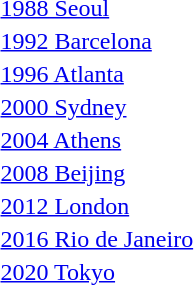<table>
<tr>
<td rowspan=2><a href='#'>1988 Seoul</a><br></td>
<td rowspan=2></td>
<td rowspan=2></td>
<td></td>
</tr>
<tr>
<td></td>
</tr>
<tr>
<td rowspan=2><a href='#'>1992 Barcelona</a><br></td>
<td rowspan=2></td>
<td rowspan=2></td>
<td></td>
</tr>
<tr>
<td></td>
</tr>
<tr>
<td rowspan=2><a href='#'>1996 Atlanta</a><br></td>
<td rowspan=2></td>
<td rowspan=2></td>
<td></td>
</tr>
<tr>
<td></td>
</tr>
<tr>
<td rowspan=2><a href='#'>2000 Sydney</a><br></td>
<td rowspan=2></td>
<td rowspan=2></td>
<td></td>
</tr>
<tr>
<td></td>
</tr>
<tr>
<td rowspan=2><a href='#'>2004 Athens</a><br></td>
<td rowspan=2></td>
<td rowspan=2></td>
<td></td>
</tr>
<tr>
<td></td>
</tr>
<tr>
<td rowspan=2><a href='#'>2008 Beijing</a><br></td>
<td rowspan=2></td>
<td rowspan=2></td>
<td></td>
</tr>
<tr>
<td></td>
</tr>
<tr>
<td rowspan=2><a href='#'>2012 London</a><br></td>
<td rowspan=2></td>
<td rowspan=2></td>
<td></td>
</tr>
<tr>
<td></td>
</tr>
<tr>
<td rowspan=2><a href='#'>2016 Rio de Janeiro</a><br></td>
<td rowspan=2></td>
<td rowspan=2></td>
<td></td>
</tr>
<tr>
<td></td>
</tr>
<tr>
<td rowspan=2><a href='#'>2020 Tokyo</a><br></td>
<td rowspan=2></td>
<td rowspan=2></td>
<td></td>
</tr>
<tr>
<td></td>
</tr>
</table>
